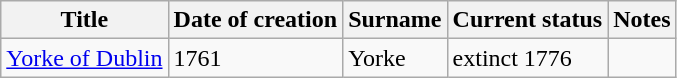<table class="wikitable">
<tr>
<th>Title</th>
<th>Date of creation</th>
<th>Surname</th>
<th>Current status</th>
<th>Notes</th>
</tr>
<tr>
<td><a href='#'>Yorke of Dublin</a></td>
<td>1761</td>
<td>Yorke</td>
<td>extinct 1776</td>
<td> </td>
</tr>
</table>
